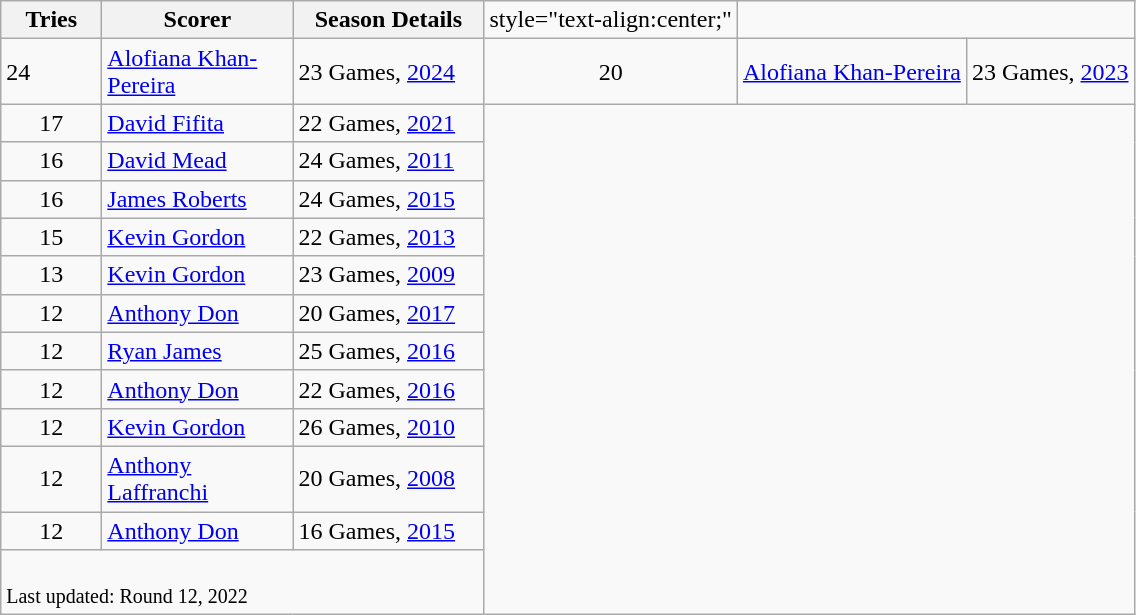<table class="wikitable" style="text-align:left;">
<tr>
<th width="60">Tries</th>
<th width="120">Scorer</th>
<th width="120">Season Details</th>
<td>style="text-align:center;"</td>
</tr>
<tr>
<td>24</td>
<td><a href='#'>Alofiana Khan-Pereira</a></td>
<td>23 Games, <a href='#'>2024</a></td>
<td style="text-align:center;">20</td>
<td><a href='#'>Alofiana Khan-Pereira</a></td>
<td>23 Games, <a href='#'>2023</a></td>
</tr>
<tr>
<td style="text-align:center;">17</td>
<td><a href='#'>David Fifita</a></td>
<td>22 Games, <a href='#'>2021</a></td>
</tr>
<tr>
<td style="text-align:center;">16</td>
<td><a href='#'>David Mead</a></td>
<td>24 Games, <a href='#'>2011</a></td>
</tr>
<tr>
<td style="text-align:center;">16</td>
<td><a href='#'>James Roberts</a></td>
<td>24 Games, <a href='#'>2015</a></td>
</tr>
<tr>
<td style="text-align:center;">15</td>
<td><a href='#'>Kevin Gordon</a></td>
<td>22 Games, <a href='#'>2013</a></td>
</tr>
<tr>
<td style="text-align:center;">13</td>
<td><a href='#'>Kevin Gordon</a></td>
<td>23 Games, <a href='#'>2009</a></td>
</tr>
<tr>
<td style="text-align:center;">12</td>
<td><a href='#'>Anthony Don</a></td>
<td>20 Games, <a href='#'>2017</a></td>
</tr>
<tr>
<td style="text-align:center;">12</td>
<td><a href='#'>Ryan James</a></td>
<td>25 Games, <a href='#'>2016</a></td>
</tr>
<tr>
<td style="text-align:center;">12</td>
<td><a href='#'>Anthony Don</a></td>
<td>22 Games, <a href='#'>2016</a></td>
</tr>
<tr>
<td style="text-align:center;">12</td>
<td><a href='#'>Kevin Gordon</a></td>
<td>26 Games, <a href='#'>2010</a></td>
</tr>
<tr>
<td style="text-align:center;">12</td>
<td><a href='#'>Anthony Laffranchi</a></td>
<td>20 Games, <a href='#'>2008</a></td>
</tr>
<tr>
<td style="text-align:center;">12</td>
<td><a href='#'>Anthony Don</a></td>
<td>16 Games, <a href='#'>2015</a></td>
</tr>
<tr class="sortbottom">
<td colspan=3><br><small>Last updated: Round 12, 2022</small></td>
</tr>
</table>
